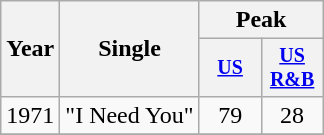<table class="wikitable" style="text-align:center;">
<tr>
<th rowspan="2">Year</th>
<th rowspan="2">Single</th>
<th colspan="2">Peak</th>
</tr>
<tr style="font-size:smaller;">
<th width="35"><a href='#'>US</a><br></th>
<th width="35"><a href='#'>US<br>R&B</a><br></th>
</tr>
<tr>
<td rowspan="1">1971</td>
<td align="left">"I Need You"</td>
<td>79</td>
<td>28</td>
</tr>
<tr>
</tr>
</table>
